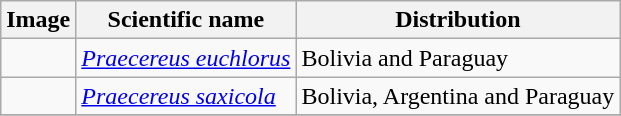<table class="wikitable">
<tr>
<th>Image</th>
<th>Scientific name</th>
<th>Distribution</th>
</tr>
<tr>
<td></td>
<td><em><a href='#'>Praecereus euchlorus</a></em></td>
<td>Bolivia and Paraguay</td>
</tr>
<tr>
<td></td>
<td><em><a href='#'>Praecereus saxicola</a></em></td>
<td>Bolivia, Argentina and Paraguay</td>
</tr>
<tr>
</tr>
</table>
